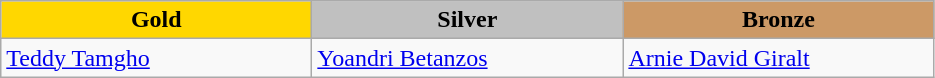<table class="wikitable" style="text-align:left">
<tr align="center">
<td width=200 bgcolor=gold><strong>Gold</strong></td>
<td width=200 bgcolor=silver><strong>Silver</strong></td>
<td width=200 bgcolor=CC9966><strong>Bronze</strong></td>
</tr>
<tr>
<td><a href='#'>Teddy Tamgho</a><br><em></em></td>
<td><a href='#'>Yoandri Betanzos</a><br><em></em></td>
<td><a href='#'>Arnie David Giralt</a><br><em></em></td>
</tr>
</table>
